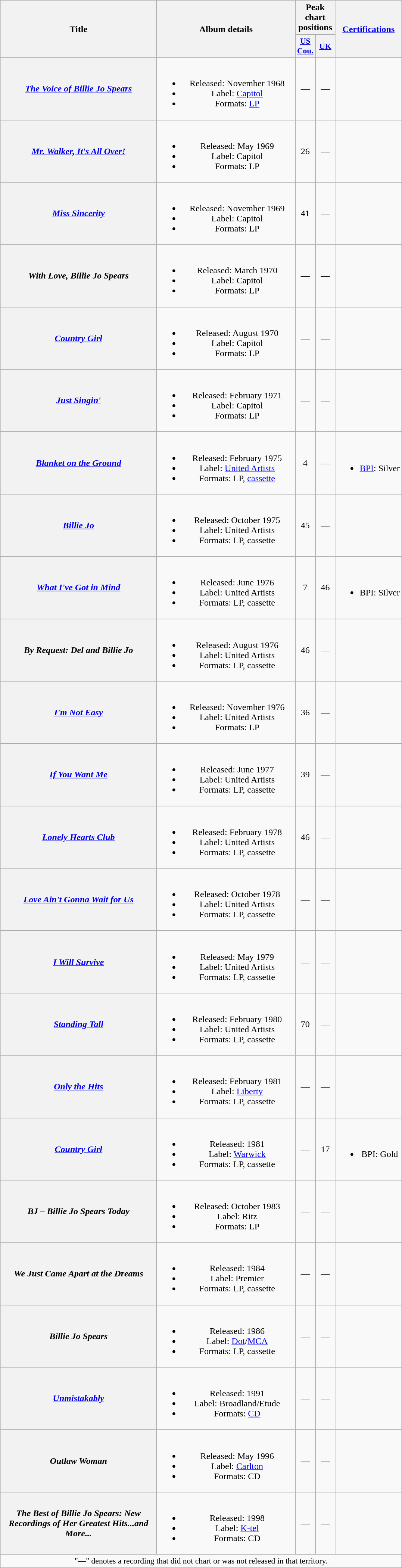<table class="wikitable plainrowheaders" style="text-align:center;" border="1">
<tr>
<th scope="col" rowspan="2" style="width:17em;">Title</th>
<th scope="col" rowspan="2" style="width:15em;">Album details</th>
<th scope="col" colspan="2">Peak chart<br>positions</th>
<th scope="col" rowspan="2"><a href='#'>Certifications</a></th>
</tr>
<tr>
<th scope="col" style="width:2em;font-size:90%;"><a href='#'>US<br>Cou.</a><br></th>
<th scope="col" style="width:2em;font-size:90%;"><a href='#'>UK</a><br></th>
</tr>
<tr>
<th scope="row"><em><a href='#'>The Voice of Billie Jo Spears</a></em></th>
<td><br><ul><li>Released: November 1968</li><li>Label: <a href='#'>Capitol</a></li><li>Formats: <a href='#'>LP</a></li></ul></td>
<td>—</td>
<td>—</td>
<td></td>
</tr>
<tr>
<th scope="row"><em><a href='#'>Mr. Walker, It's All Over!</a></em></th>
<td><br><ul><li>Released: May 1969</li><li>Label: Capitol</li><li>Formats: LP</li></ul></td>
<td>26</td>
<td>—</td>
<td></td>
</tr>
<tr>
<th scope="row"><em><a href='#'>Miss Sincerity</a></em></th>
<td><br><ul><li>Released: November 1969</li><li>Label: Capitol</li><li>Formats: LP</li></ul></td>
<td>41</td>
<td>—</td>
<td></td>
</tr>
<tr>
<th scope="row"><em>With Love, Billie Jo Spears</em></th>
<td><br><ul><li>Released: March 1970</li><li>Label: Capitol</li><li>Formats: LP</li></ul></td>
<td>—</td>
<td>—</td>
<td></td>
</tr>
<tr>
<th scope="row"><em><a href='#'>Country Girl</a></em></th>
<td><br><ul><li>Released: August 1970</li><li>Label: Capitol</li><li>Formats: LP</li></ul></td>
<td>—</td>
<td>—</td>
<td></td>
</tr>
<tr>
<th scope="row"><em><a href='#'>Just Singin'</a></em></th>
<td><br><ul><li>Released: February 1971</li><li>Label: Capitol</li><li>Formats: LP</li></ul></td>
<td>—</td>
<td>—</td>
<td></td>
</tr>
<tr>
<th scope="row"><em><a href='#'>Blanket on the Ground</a></em></th>
<td><br><ul><li>Released: February 1975</li><li>Label: <a href='#'>United Artists</a></li><li>Formats: LP, <a href='#'>cassette</a></li></ul></td>
<td>4</td>
<td>—</td>
<td><br><ul><li><a href='#'>BPI</a>: Silver</li></ul></td>
</tr>
<tr>
<th scope="row"><em><a href='#'>Billie Jo</a></em></th>
<td><br><ul><li>Released: October 1975</li><li>Label: United Artists</li><li>Formats: LP, cassette</li></ul></td>
<td>45</td>
<td>—</td>
<td></td>
</tr>
<tr>
<th scope="row"><em><a href='#'>What I've Got in Mind</a></em></th>
<td><br><ul><li>Released: June 1976</li><li>Label: United Artists</li><li>Formats: LP, cassette</li></ul></td>
<td>7</td>
<td>46</td>
<td><br><ul><li>BPI: Silver</li></ul></td>
</tr>
<tr>
<th scope="row"><em>By Request: Del and Billie Jo</em><br></th>
<td><br><ul><li>Released: August 1976</li><li>Label: United Artists</li><li>Formats: LP, cassette</li></ul></td>
<td>46</td>
<td>—</td>
<td></td>
</tr>
<tr>
<th scope="row"><em><a href='#'>I'm Not Easy</a></em></th>
<td><br><ul><li>Released: November 1976</li><li>Label: United Artists</li><li>Formats: LP</li></ul></td>
<td>36</td>
<td>—</td>
<td></td>
</tr>
<tr>
<th scope="row"><em><a href='#'>If You Want Me</a></em></th>
<td><br><ul><li>Released: June 1977</li><li>Label: United Artists</li><li>Formats: LP, cassette</li></ul></td>
<td>39</td>
<td>—</td>
<td></td>
</tr>
<tr>
<th scope="row"><em><a href='#'>Lonely Hearts Club</a></em></th>
<td><br><ul><li>Released: February 1978</li><li>Label: United Artists</li><li>Formats: LP, cassette</li></ul></td>
<td>46</td>
<td>—</td>
<td></td>
</tr>
<tr>
<th scope="row"><em><a href='#'>Love Ain't Gonna Wait for Us</a></em></th>
<td><br><ul><li>Released: October 1978</li><li>Label: United Artists</li><li>Formats: LP, cassette</li></ul></td>
<td>—</td>
<td>—</td>
<td></td>
</tr>
<tr>
<th scope="row"><em><a href='#'>I Will Survive</a></em></th>
<td><br><ul><li>Released: May 1979</li><li>Label: United Artists</li><li>Formats: LP, cassette</li></ul></td>
<td>—</td>
<td>—</td>
<td></td>
</tr>
<tr>
<th scope="row"><em><a href='#'>Standing Tall</a></em></th>
<td><br><ul><li>Released: February 1980</li><li>Label: United Artists</li><li>Formats: LP, cassette</li></ul></td>
<td>70</td>
<td>—</td>
<td></td>
</tr>
<tr>
<th scope="row"><em><a href='#'>Only the Hits</a></em></th>
<td><br><ul><li>Released: February 1981</li><li>Label: <a href='#'>Liberty</a></li><li>Formats: LP, cassette</li></ul></td>
<td>—</td>
<td>—</td>
<td></td>
</tr>
<tr>
<th scope="row"><em><a href='#'>Country Girl</a></em></th>
<td><br><ul><li>Released: 1981</li><li>Label: <a href='#'>Warwick</a></li><li>Formats: LP, cassette</li></ul></td>
<td>—</td>
<td>17</td>
<td><br><ul><li>BPI: Gold</li></ul></td>
</tr>
<tr>
<th scope="row"><em>BJ – Billie Jo Spears Today</em></th>
<td><br><ul><li>Released: October 1983</li><li>Label: Ritz</li><li>Formats: LP</li></ul></td>
<td>—</td>
<td>—</td>
<td></td>
</tr>
<tr>
<th scope="row"><em>We Just Came Apart at the Dreams</em></th>
<td><br><ul><li>Released: 1984</li><li>Label: Premier</li><li>Formats: LP, cassette</li></ul></td>
<td>—</td>
<td>—</td>
<td></td>
</tr>
<tr>
<th scope="row"><em>Billie Jo Spears</em></th>
<td><br><ul><li>Released: 1986</li><li>Label: <a href='#'>Dot</a>/<a href='#'>MCA</a></li><li>Formats: LP, cassette</li></ul></td>
<td>—</td>
<td>—</td>
<td></td>
</tr>
<tr>
<th scope="row"><em><a href='#'>Unmistakably</a></em></th>
<td><br><ul><li>Released: 1991</li><li>Label: Broadland/Etude</li><li>Formats: <a href='#'>CD</a></li></ul></td>
<td>—</td>
<td>—</td>
<td></td>
</tr>
<tr>
<th scope="row"><em>Outlaw Woman</em></th>
<td><br><ul><li>Released: May 1996</li><li>Label: <a href='#'>Carlton</a></li><li>Formats: CD</li></ul></td>
<td>—</td>
<td>—</td>
<td></td>
</tr>
<tr>
<th scope="row"><em>The Best of Billie Jo Spears: New Recordings of Her Greatest Hits...and More...</em></th>
<td><br><ul><li>Released: 1998</li><li>Label: <a href='#'>K-tel</a></li><li>Formats: CD</li></ul></td>
<td>—</td>
<td>—</td>
<td></td>
</tr>
<tr>
<td colspan="5" style="font-size:90%">"—" denotes a recording that did not chart or was not released in that territory.</td>
</tr>
</table>
